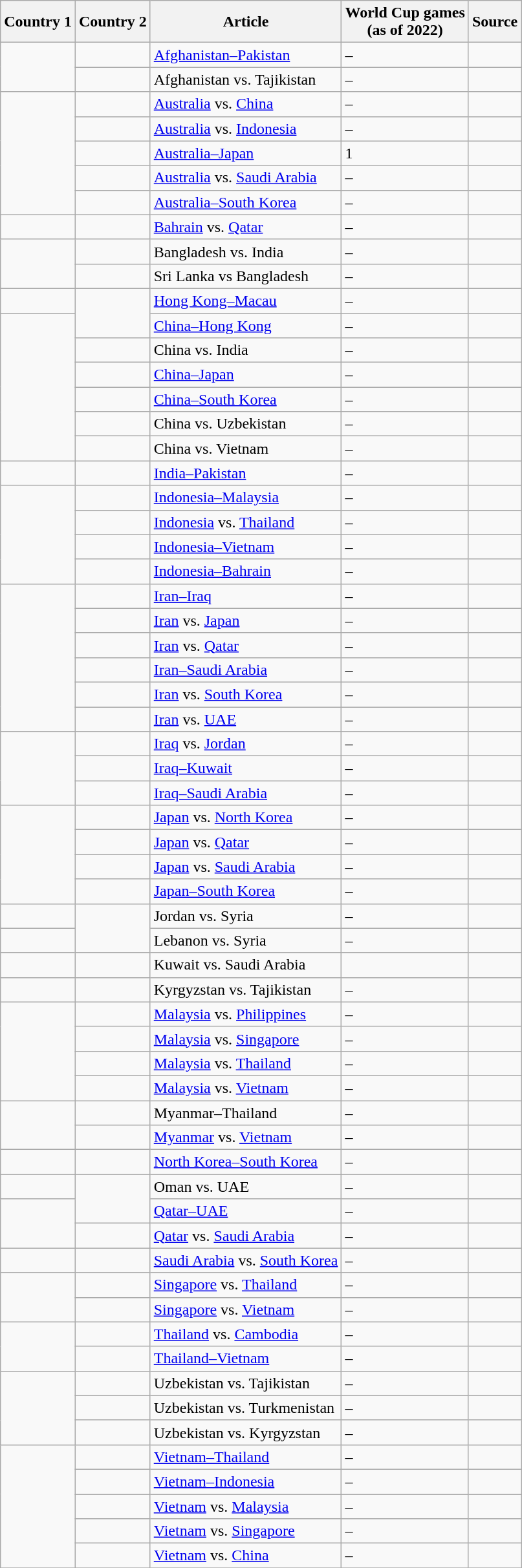<table class="wikitable">
<tr>
<th>Country 1</th>
<th>Country 2</th>
<th>Article</th>
<th>World Cup games<br>(as of 2022)</th>
<th>Source</th>
</tr>
<tr>
<td rowspan="2"></td>
<td></td>
<td><a href='#'>Afghanistan–Pakistan</a></td>
<td>–</td>
<td></td>
</tr>
<tr>
<td></td>
<td>Afghanistan vs. Tajikistan</td>
<td>–</td>
<td></td>
</tr>
<tr>
<td rowspan="5"></td>
<td></td>
<td><a href='#'>Australia</a> vs. <a href='#'>China</a></td>
<td>–</td>
<td></td>
</tr>
<tr>
<td></td>
<td><a href='#'>Australia</a> vs. <a href='#'>Indonesia</a></td>
<td>–</td>
<td></td>
</tr>
<tr>
<td></td>
<td><a href='#'>Australia–Japan</a></td>
<td>1</td>
<td></td>
</tr>
<tr>
<td></td>
<td><a href='#'>Australia</a> vs. <a href='#'>Saudi Arabia</a></td>
<td>–</td>
<td></td>
</tr>
<tr>
<td></td>
<td><a href='#'>Australia–South Korea</a></td>
<td>–</td>
<td></td>
</tr>
<tr>
<td></td>
<td></td>
<td><a href='#'>Bahrain</a> vs. <a href='#'>Qatar</a></td>
<td>–</td>
<td></td>
</tr>
<tr>
<td rowspan="2"></td>
<td></td>
<td>Bangladesh vs. India</td>
<td>–</td>
<td></td>
</tr>
<tr>
<td></td>
<td>Sri Lanka vs Bangladesh</td>
<td>–</td>
<td></td>
</tr>
<tr>
<td></td>
<td rowspan="2"></td>
<td><a href='#'>Hong Kong–Macau</a></td>
<td>–</td>
<td></td>
</tr>
<tr>
<td rowspan="6"></td>
<td><a href='#'>China–Hong Kong</a></td>
<td>–</td>
<td></td>
</tr>
<tr>
<td></td>
<td>China vs. India</td>
<td>–</td>
<td></td>
</tr>
<tr>
<td></td>
<td><a href='#'>China–Japan</a></td>
<td>–</td>
<td></td>
</tr>
<tr>
<td></td>
<td><a href='#'>China–South Korea</a></td>
<td>–</td>
<td></td>
</tr>
<tr>
<td></td>
<td>China vs. Uzbekistan</td>
<td>–</td>
<td></td>
</tr>
<tr>
<td></td>
<td>China vs. Vietnam</td>
<td>–</td>
<td></td>
</tr>
<tr>
<td></td>
<td></td>
<td><a href='#'>India–Pakistan</a></td>
<td>–</td>
<td></td>
</tr>
<tr>
<td rowspan="4"></td>
<td></td>
<td><a href='#'>Indonesia–Malaysia</a></td>
<td>–</td>
<td></td>
</tr>
<tr>
<td></td>
<td><a href='#'>Indonesia</a> vs. <a href='#'>Thailand</a></td>
<td>–</td>
<td></td>
</tr>
<tr>
<td></td>
<td><a href='#'>Indonesia–Vietnam</a></td>
<td>–</td>
<td></td>
</tr>
<tr>
<td></td>
<td><a href='#'>Indonesia–Bahrain</a></td>
<td>–</td>
<td></td>
</tr>
<tr>
<td rowspan="6"></td>
<td></td>
<td><a href='#'>Iran–Iraq</a></td>
<td>–</td>
<td></td>
</tr>
<tr>
<td></td>
<td><a href='#'>Iran</a> vs. <a href='#'>Japan</a></td>
<td>–</td>
<td></td>
</tr>
<tr>
<td></td>
<td><a href='#'>Iran</a> vs. <a href='#'>Qatar</a></td>
<td>–</td>
<td></td>
</tr>
<tr>
<td></td>
<td><a href='#'>Iran–Saudi Arabia</a></td>
<td>–</td>
<td></td>
</tr>
<tr>
<td></td>
<td><a href='#'>Iran</a> vs. <a href='#'>South Korea</a></td>
<td>–</td>
<td></td>
</tr>
<tr>
<td></td>
<td><a href='#'>Iran</a> vs. <a href='#'>UAE</a></td>
<td>–</td>
<td></td>
</tr>
<tr>
<td rowspan="3"></td>
<td></td>
<td><a href='#'>Iraq</a> vs. <a href='#'>Jordan</a></td>
<td>–</td>
<td></td>
</tr>
<tr>
<td></td>
<td><a href='#'>Iraq–Kuwait</a></td>
<td>–</td>
<td></td>
</tr>
<tr>
<td></td>
<td><a href='#'>Iraq–Saudi Arabia</a></td>
<td>–</td>
<td></td>
</tr>
<tr>
<td rowspan="4"></td>
<td></td>
<td><a href='#'>Japan</a> vs. <a href='#'>North Korea</a></td>
<td>–</td>
<td></td>
</tr>
<tr>
<td></td>
<td><a href='#'>Japan</a> vs. <a href='#'>Qatar</a></td>
<td>–</td>
<td></td>
</tr>
<tr>
<td></td>
<td><a href='#'>Japan</a> vs. <a href='#'>Saudi Arabia</a></td>
<td>–</td>
<td></td>
</tr>
<tr>
<td></td>
<td><a href='#'>Japan–South Korea</a></td>
<td>–</td>
<td></td>
</tr>
<tr>
<td></td>
<td rowspan="2"></td>
<td>Jordan vs. Syria</td>
<td>–</td>
<td></td>
</tr>
<tr>
<td></td>
<td>Lebanon vs. Syria</td>
<td>–</td>
<td></td>
</tr>
<tr>
<td></td>
<td></td>
<td>Kuwait vs. Saudi Arabia</td>
<td></td>
<td></td>
</tr>
<tr>
<td></td>
<td></td>
<td>Kyrgyzstan vs. Tajikistan</td>
<td>–</td>
<td></td>
</tr>
<tr>
<td rowspan="4"></td>
<td></td>
<td><a href='#'>Malaysia</a> vs. <a href='#'>Philippines</a></td>
<td>–</td>
<td></td>
</tr>
<tr>
<td></td>
<td><a href='#'>Malaysia</a> vs. <a href='#'>Singapore</a></td>
<td>–</td>
<td></td>
</tr>
<tr>
<td></td>
<td><a href='#'>Malaysia</a> vs. <a href='#'>Thailand</a></td>
<td>–</td>
<td></td>
</tr>
<tr>
<td></td>
<td><a href='#'>Malaysia</a> vs. <a href='#'>Vietnam</a></td>
<td>–</td>
<td></td>
</tr>
<tr>
<td rowspan="2"></td>
<td></td>
<td>Myanmar–Thailand</td>
<td>–</td>
<td></td>
</tr>
<tr>
<td></td>
<td><a href='#'>Myanmar</a> vs. <a href='#'>Vietnam</a></td>
<td>–</td>
<td></td>
</tr>
<tr>
<td></td>
<td></td>
<td><a href='#'>North Korea–South Korea</a></td>
<td>–</td>
<td></td>
</tr>
<tr>
<td></td>
<td rowspan="2"></td>
<td>Oman vs. UAE</td>
<td>–</td>
<td></td>
</tr>
<tr>
<td rowspan="2"></td>
<td><a href='#'>Qatar–UAE</a></td>
<td>–</td>
<td></td>
</tr>
<tr>
<td></td>
<td><a href='#'>Qatar</a> vs. <a href='#'>Saudi Arabia</a></td>
<td>–</td>
<td></td>
</tr>
<tr>
<td></td>
<td></td>
<td><a href='#'>Saudi Arabia</a> vs. <a href='#'>South Korea</a></td>
<td>–</td>
<td></td>
</tr>
<tr>
<td rowspan="2"></td>
<td></td>
<td><a href='#'>Singapore</a> vs. <a href='#'>Thailand</a></td>
<td>–</td>
<td></td>
</tr>
<tr>
<td></td>
<td><a href='#'>Singapore</a> vs. <a href='#'>Vietnam</a></td>
<td>–</td>
<td></td>
</tr>
<tr>
<td rowspan="2"></td>
<td></td>
<td><a href='#'>Thailand</a> vs. <a href='#'>Cambodia</a></td>
<td>–</td>
<td></td>
</tr>
<tr>
<td></td>
<td><a href='#'>Thailand–Vietnam</a></td>
<td>–</td>
<td></td>
</tr>
<tr>
<td rowspan="3"></td>
<td></td>
<td>Uzbekistan vs. Tajikistan</td>
<td>–</td>
<td></td>
</tr>
<tr>
<td></td>
<td>Uzbekistan vs. Turkmenistan</td>
<td>–</td>
<td></td>
</tr>
<tr>
<td></td>
<td>Uzbekistan vs. Kyrgyzstan</td>
<td>–</td>
<td></td>
</tr>
<tr>
<td rowspan="5"></td>
<td></td>
<td><a href='#'>Vietnam–Thailand</a></td>
<td>–</td>
<td></td>
</tr>
<tr>
<td></td>
<td><a href='#'>Vietnam–Indonesia</a></td>
<td>–</td>
<td></td>
</tr>
<tr>
<td></td>
<td><a href='#'>Vietnam</a> vs. <a href='#'>Malaysia</a></td>
<td>–</td>
<td></td>
</tr>
<tr>
<td></td>
<td><a href='#'>Vietnam</a> vs. <a href='#'>Singapore</a></td>
<td>–</td>
<td></td>
</tr>
<tr>
<td></td>
<td><a href='#'>Vietnam</a> vs. <a href='#'>China</a></td>
<td>–</td>
<td></td>
</tr>
<tr>
</tr>
</table>
